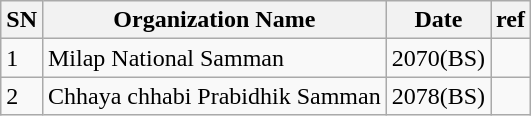<table class="wikitable sortable">
<tr>
<th>SN</th>
<th>Organization Name</th>
<th>Date</th>
<th>ref</th>
</tr>
<tr>
<td>1</td>
<td>Milap National Samman</td>
<td>2070(BS)</td>
<td></td>
</tr>
<tr>
<td>2</td>
<td>Chhaya chhabi Prabidhik Samman</td>
<td>2078(BS)</td>
<td></td>
</tr>
</table>
